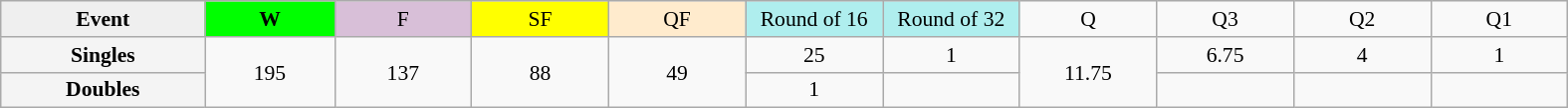<table class=wikitable style=font-size:90%;text-align:center>
<tr>
<td style="width:130px; background:#efefef;"><strong>Event</strong></td>
<td style="width:80px; background:lime;"><strong>W</strong></td>
<td style="width:85px; background:thistle;">F</td>
<td style="width:85px; background:#ff0;">SF</td>
<td style="width:85px; background:#ffebcd;">QF</td>
<td style="width:85px; background:#afeeee;">Round of 16</td>
<td style="width:85px; background:#afeeee;">Round of 32</td>
<td width=85>Q</td>
<td width=85>Q3</td>
<td width=85>Q2</td>
<td width=85>Q1</td>
</tr>
<tr>
<th style="background:#f4f4f4;">Singles</th>
<td rowspan=2>195</td>
<td rowspan=2>137</td>
<td rowspan=2>88</td>
<td rowspan=2>49</td>
<td>25</td>
<td>1</td>
<td rowspan=2>11.75</td>
<td>6.75</td>
<td>4</td>
<td>1</td>
</tr>
<tr>
<th style="background:#f4f4f4;">Doubles</th>
<td>1</td>
<td></td>
<td></td>
<td></td>
<td></td>
</tr>
</table>
